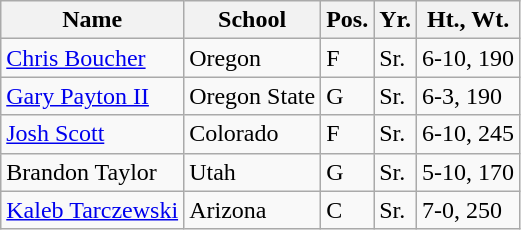<table class="wikitable">
<tr>
<th>Name</th>
<th>School</th>
<th>Pos.</th>
<th>Yr.</th>
<th>Ht., Wt.</th>
</tr>
<tr>
<td><a href='#'>Chris Boucher</a></td>
<td>Oregon</td>
<td>F</td>
<td>Sr.</td>
<td>6-10, 190</td>
</tr>
<tr>
<td><a href='#'>Gary Payton II</a></td>
<td>Oregon State</td>
<td>G</td>
<td>Sr.</td>
<td>6-3, 190</td>
</tr>
<tr>
<td><a href='#'>Josh Scott</a></td>
<td>Colorado</td>
<td>F</td>
<td>Sr.</td>
<td>6-10, 245</td>
</tr>
<tr>
<td>Brandon Taylor</td>
<td>Utah</td>
<td>G</td>
<td>Sr.</td>
<td>5-10, 170</td>
</tr>
<tr>
<td><a href='#'>Kaleb Tarczewski</a></td>
<td>Arizona</td>
<td>C</td>
<td>Sr.</td>
<td>7-0, 250</td>
</tr>
</table>
